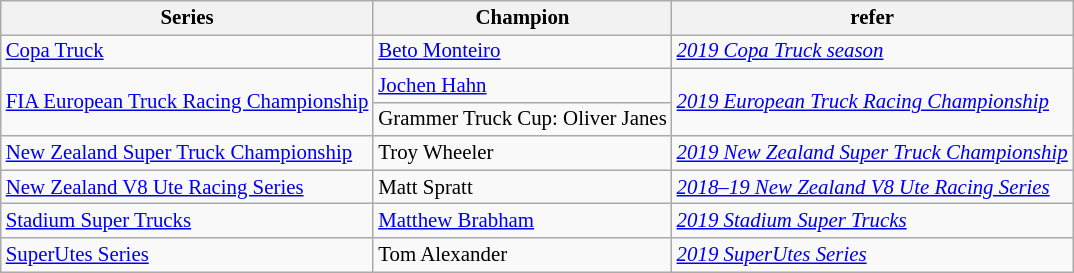<table class="wikitable" style="font-size:87%">
<tr>
<th>Series</th>
<th>Champion</th>
<th>refer</th>
</tr>
<tr>
<td><a href='#'>Copa Truck</a></td>
<td> <a href='#'>Beto Monteiro</a></td>
<td><em><a href='#'>2019 Copa Truck season</a></em></td>
</tr>
<tr>
<td rowspan="2"><a href='#'>FIA European Truck Racing Championship</a></td>
<td> <a href='#'>Jochen Hahn</a></td>
<td rowspan="2"><em><a href='#'>2019 European Truck Racing Championship</a></em></td>
</tr>
<tr>
<td>Grammer Truck Cup:  Oliver Janes</td>
</tr>
<tr>
<td><a href='#'>New Zealand Super Truck Championship</a></td>
<td> Troy Wheeler</td>
<td><em><a href='#'>2019 New Zealand Super Truck Championship</a></em></td>
</tr>
<tr>
<td><a href='#'>New Zealand V8 Ute Racing Series</a></td>
<td> Matt Spratt</td>
<td><em><a href='#'>2018–19 New Zealand V8 Ute Racing Series</a></em></td>
</tr>
<tr>
<td><a href='#'>Stadium Super Trucks</a></td>
<td> <a href='#'>Matthew Brabham</a></td>
<td><em><a href='#'>2019 Stadium Super Trucks</a></em></td>
</tr>
<tr>
<td><a href='#'>SuperUtes Series</a></td>
<td> Tom Alexander</td>
<td><em><a href='#'>2019 SuperUtes Series</a></em></td>
</tr>
</table>
